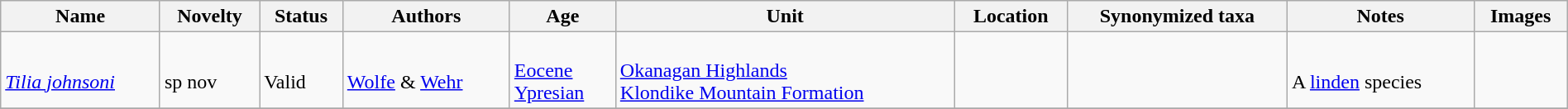<table class="wikitable sortable" align="center" width="100%">
<tr>
<th>Name</th>
<th>Novelty</th>
<th>Status</th>
<th>Authors</th>
<th>Age</th>
<th>Unit</th>
<th>Location</th>
<th>Synonymized taxa</th>
<th>Notes</th>
<th>Images</th>
</tr>
<tr>
<td><br><em><a href='#'>Tilia johnsoni</a></em></td>
<td><br>sp nov</td>
<td><br>Valid</td>
<td><br><a href='#'>Wolfe</a> & <a href='#'>Wehr</a></td>
<td><br><a href='#'>Eocene</a><br><a href='#'>Ypresian</a></td>
<td><br><a href='#'>Okanagan Highlands</a><br><a href='#'>Klondike Mountain Formation</a></td>
<td><br><br></td>
<td></td>
<td><br>A <a href='#'>linden</a> species</td>
<td><br></td>
</tr>
<tr>
</tr>
</table>
